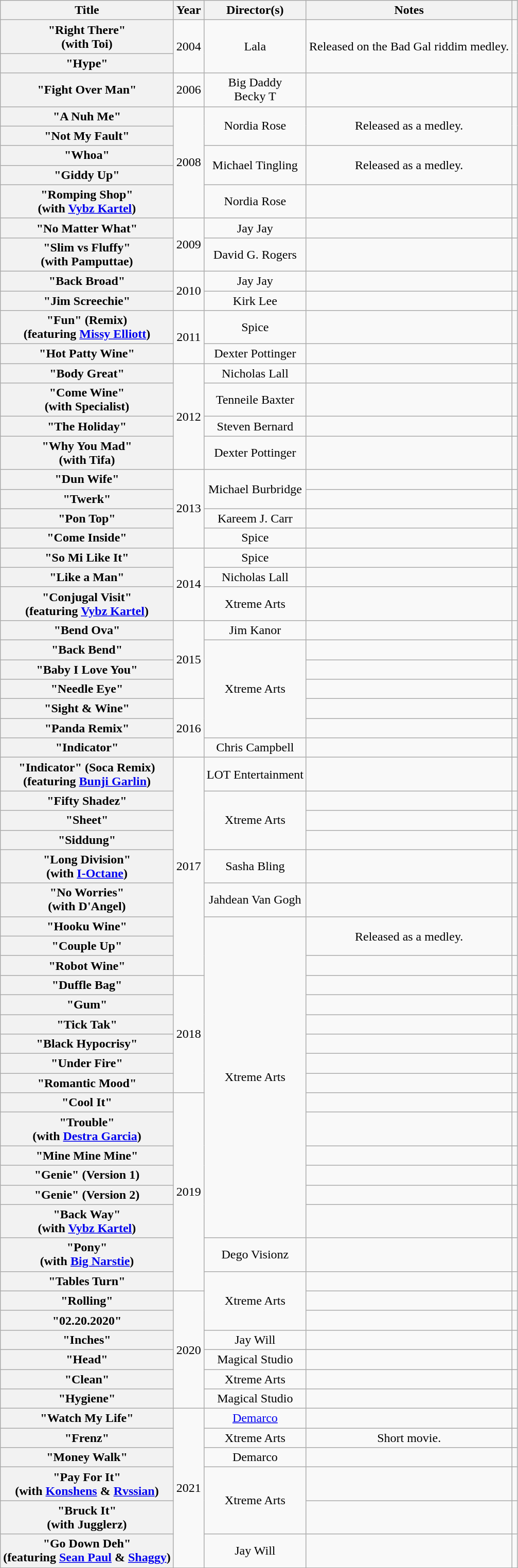<table class="wikitable plainrowheaders" style="text-align:center;">
<tr>
<th scope="col">Title</th>
<th scope="col">Year</th>
<th scope="col">Director(s)</th>
<th scope="col">Notes</th>
<th scope="col"></th>
</tr>
<tr>
<th scope="row">"Right There"<br><span>(with Toi)</span></th>
<td rowspan="2">2004</td>
<td rowspan="2">Lala</td>
<td rowspan="2">Released on the Bad Gal riddim medley.</td>
<td rowspan="2"></td>
</tr>
<tr>
<th scope="row">"Hype"</th>
</tr>
<tr>
<th scope="row">"Fight Over Man"</th>
<td>2006</td>
<td>Big Daddy<br>Becky T</td>
<td></td>
<td></td>
</tr>
<tr>
<th scope="row">"A Nuh Me"</th>
<td rowspan="5">2008</td>
<td rowspan="2">Nordia Rose</td>
<td rowspan="2">Released as a medley.</td>
<td rowspan="2"></td>
</tr>
<tr>
<th scope="row">"Not My Fault"</th>
</tr>
<tr>
<th scope="row">"Whoa"</th>
<td rowspan="2">Michael Tingling</td>
<td rowspan="2">Released as a medley.</td>
<td rowspan="2"></td>
</tr>
<tr>
<th scope="row">"Giddy Up"</th>
</tr>
<tr>
<th scope="row">"Romping Shop"<br><span>(with <a href='#'>Vybz Kartel</a>)</span></th>
<td>Nordia Rose</td>
<td></td>
<td></td>
</tr>
<tr>
<th scope="row">"No Matter What"</th>
<td rowspan="2">2009</td>
<td>Jay Jay</td>
<td></td>
<td></td>
</tr>
<tr>
<th scope="row">"Slim vs Fluffy"<br><span>(with Pamputtae)</span></th>
<td>David G. Rogers</td>
<td></td>
<td></td>
</tr>
<tr>
<th scope="row">"Back Broad"</th>
<td rowspan="2">2010</td>
<td>Jay Jay</td>
<td></td>
<td></td>
</tr>
<tr>
<th scope="row">"Jim Screechie"</th>
<td>Kirk Lee</td>
<td></td>
<td></td>
</tr>
<tr>
<th scope="row">"Fun" (Remix)<br><span>(featuring <a href='#'>Missy Elliott</a>)</span></th>
<td rowspan="2">2011</td>
<td>Spice</td>
<td></td>
<td></td>
</tr>
<tr>
<th scope="row">"Hot Patty Wine"</th>
<td>Dexter Pottinger</td>
<td></td>
<td></td>
</tr>
<tr>
<th scope="row">"Body Great"</th>
<td rowspan="4">2012</td>
<td>Nicholas Lall</td>
<td></td>
<td></td>
</tr>
<tr>
<th scope="row">"Come Wine"<br><span>(with Specialist)</span></th>
<td>Tenneile Baxter</td>
<td></td>
<td></td>
</tr>
<tr>
<th scope="row">"The Holiday"</th>
<td>Steven Bernard</td>
<td></td>
<td></td>
</tr>
<tr>
<th scope="row">"Why You Mad"<br><span>(with Tifa)</span></th>
<td>Dexter Pottinger</td>
<td></td>
<td></td>
</tr>
<tr>
<th scope="row">"Dun Wife"</th>
<td rowspan="4">2013</td>
<td rowspan="2">Michael Burbridge</td>
<td></td>
<td></td>
</tr>
<tr>
<th scope="row">"Twerk"</th>
<td></td>
<td></td>
</tr>
<tr>
<th scope="row">"Pon Top"</th>
<td>Kareem J. Carr</td>
<td></td>
<td></td>
</tr>
<tr>
<th scope="row">"Come Inside"</th>
<td>Spice</td>
<td></td>
<td></td>
</tr>
<tr>
<th scope="row">"So Mi Like It"</th>
<td rowspan="3">2014</td>
<td>Spice</td>
<td></td>
<td></td>
</tr>
<tr>
<th scope="row">"Like a Man"</th>
<td>Nicholas Lall</td>
<td></td>
<td></td>
</tr>
<tr>
<th scope="row">"Conjugal Visit"<br><span>(featuring <a href='#'>Vybz Kartel</a>)</span></th>
<td>Xtreme Arts</td>
<td></td>
<td></td>
</tr>
<tr>
<th scope="row">"Bend Ova"</th>
<td rowspan="4">2015</td>
<td>Jim Kanor</td>
<td></td>
<td></td>
</tr>
<tr>
<th scope="row">"Back Bend"</th>
<td rowspan="5">Xtreme Arts</td>
<td></td>
<td></td>
</tr>
<tr>
<th scope="row">"Baby I Love You"</th>
<td></td>
<td></td>
</tr>
<tr>
<th scope="row">"Needle Eye"</th>
<td></td>
<td></td>
</tr>
<tr>
<th scope="row">"Sight & Wine"</th>
<td rowspan="3">2016</td>
<td></td>
<td></td>
</tr>
<tr>
<th scope="row">"Panda Remix"</th>
<td></td>
<td></td>
</tr>
<tr>
<th scope="row">"Indicator"</th>
<td>Chris Campbell</td>
<td></td>
<td></td>
</tr>
<tr>
<th scope="row">"Indicator" (Soca Remix)<br><span>(featuring <a href='#'>Bunji Garlin</a>)</span></th>
<td rowspan="9">2017</td>
<td>LOT Entertainment</td>
<td></td>
<td></td>
</tr>
<tr>
<th scope="row">"Fifty Shadez"</th>
<td rowspan="3">Xtreme Arts</td>
<td></td>
<td></td>
</tr>
<tr>
<th scope="row">"Sheet"</th>
<td></td>
<td></td>
</tr>
<tr>
<th scope="row">"Siddung"</th>
<td></td>
<td></td>
</tr>
<tr>
<th scope="row">"Long Division"<br><span>(with <a href='#'>I-Octane</a>)</span></th>
<td>Sasha Bling</td>
<td></td>
<td></td>
</tr>
<tr>
<th scope="row">"No Worries"<br><span>(with D'Angel)</span></th>
<td>Jahdean Van Gogh</td>
<td></td>
<td></td>
</tr>
<tr>
<th scope="row">"Hooku Wine"</th>
<td rowspan="15">Xtreme Arts</td>
<td rowspan="2">Released as a medley.</td>
<td rowspan="2"></td>
</tr>
<tr>
<th scope="row">"Couple Up"</th>
</tr>
<tr>
<th scope="row">"Robot Wine"</th>
<td></td>
<td></td>
</tr>
<tr>
<th scope="row">"Duffle Bag"</th>
<td rowspan="6">2018</td>
<td></td>
<td></td>
</tr>
<tr>
<th scope="row">"Gum"</th>
<td></td>
<td></td>
</tr>
<tr>
<th scope="row">"Tick Tak"</th>
<td></td>
<td></td>
</tr>
<tr>
<th scope="row">"Black Hypocrisy"</th>
<td></td>
<td></td>
</tr>
<tr>
<th scope="row">"Under Fire"</th>
<td></td>
<td></td>
</tr>
<tr>
<th scope="row">"Romantic Mood"</th>
<td></td>
<td></td>
</tr>
<tr>
<th scope="row">"Cool It"</th>
<td rowspan="8">2019</td>
<td></td>
<td></td>
</tr>
<tr>
<th scope="row">"Trouble"<br><span>(with <a href='#'>Destra Garcia</a>)</span></th>
<td></td>
<td></td>
</tr>
<tr>
<th scope="row">"Mine Mine Mine"</th>
<td></td>
<td></td>
</tr>
<tr>
<th scope="row">"Genie" (Version 1)</th>
<td></td>
<td></td>
</tr>
<tr>
<th scope="row">"Genie" (Version 2)</th>
<td></td>
<td></td>
</tr>
<tr>
<th scope="row">"Back Way"<br><span>(with <a href='#'>Vybz Kartel</a>)</span></th>
<td></td>
<td></td>
</tr>
<tr>
<th scope="row">"Pony"<br><span>(with <a href='#'>Big Narstie</a>)</span></th>
<td>Dego Visionz</td>
<td></td>
<td></td>
</tr>
<tr>
<th scope="row">"Tables Turn"</th>
<td rowspan="3">Xtreme Arts</td>
<td></td>
<td></td>
</tr>
<tr>
<th scope="row">"Rolling"</th>
<td rowspan="6">2020</td>
<td></td>
<td></td>
</tr>
<tr>
<th scope="row">"02.20.2020"</th>
<td></td>
<td></td>
</tr>
<tr>
<th scope="row">"Inches"</th>
<td>Jay Will</td>
<td></td>
<td></td>
</tr>
<tr>
<th scope="row">"Head"</th>
<td>Magical Studio</td>
<td></td>
<td></td>
</tr>
<tr>
<th scope="row">"Clean"</th>
<td>Xtreme Arts</td>
<td></td>
<td></td>
</tr>
<tr>
<th scope="row">"Hygiene"</th>
<td>Magical Studio</td>
<td></td>
<td></td>
</tr>
<tr>
<th scope="row">"Watch My Life"</th>
<td rowspan="6">2021</td>
<td><a href='#'>Demarco</a></td>
<td></td>
<td></td>
</tr>
<tr>
<th scope="row">"Frenz"</th>
<td>Xtreme Arts</td>
<td>Short movie.</td>
<td></td>
</tr>
<tr>
<th scope="row">"Money Walk"</th>
<td>Demarco</td>
<td></td>
<td></td>
</tr>
<tr>
<th scope="row">"Pay For It"<br><span>(with <a href='#'>Konshens</a> & <a href='#'>Rvssian</a>)</span></th>
<td rowspan="2">Xtreme Arts</td>
<td></td>
<td></td>
</tr>
<tr>
<th scope="row">"Bruck It"<br><span>(with Jugglerz)</span></th>
<td></td>
<td></td>
</tr>
<tr>
<th scope="row">"Go Down Deh"<br><span>(featuring <a href='#'>Sean Paul</a> & <a href='#'>Shaggy</a>)</span></th>
<td>Jay Will</td>
<td></td>
<td></td>
</tr>
<tr>
</tr>
</table>
